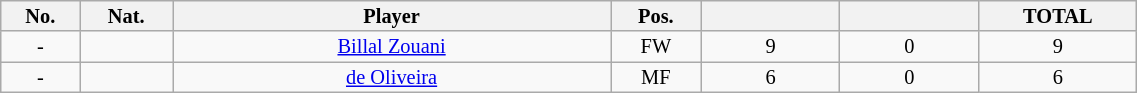<table class="wikitable sortable alternance"  style="font-size:85%; text-align:center; line-height:14px; width:60%;">
<tr>
<th width=10>No.</th>
<th width=10>Nat.</th>
<th width=140>Player</th>
<th width=10>Pos.</th>
<th width=40></th>
<th width=40></th>
<th width=40>TOTAL</th>
</tr>
<tr>
<td>-</td>
<td></td>
<td><a href='#'>Billal Zouani</a></td>
<td>FW</td>
<td>9</td>
<td>0</td>
<td>9</td>
</tr>
<tr>
<td>-</td>
<td></td>
<td><a href='#'>de Oliveira</a></td>
<td>MF</td>
<td>6</td>
<td>0</td>
<td>6</td>
</tr>
</table>
